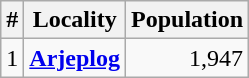<table class="wikitable">
<tr>
<th>#</th>
<th>Locality</th>
<th>Population</th>
</tr>
<tr>
<td>1</td>
<td><strong><a href='#'>Arjeplog</a></strong></td>
<td align="right">1,947</td>
</tr>
</table>
